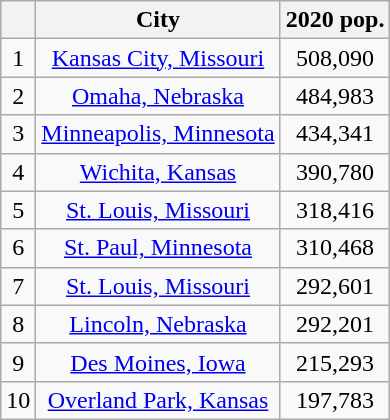<table class="wikitable" style="text-align:center">
<tr>
<th></th>
<th>City</th>
<th>2020 pop.</th>
</tr>
<tr>
<td>1</td>
<td><a href='#'>Kansas City, Missouri</a></td>
<td>508,090</td>
</tr>
<tr>
<td>2</td>
<td><a href='#'>Omaha, Nebraska</a></td>
<td>484,983</td>
</tr>
<tr>
<td>3</td>
<td><a href='#'>Minneapolis, Minnesota</a></td>
<td>434,341</td>
</tr>
<tr>
<td>4</td>
<td><a href='#'>Wichita, Kansas</a></td>
<td>390,780</td>
</tr>
<tr>
<td>5</td>
<td><a href='#'>St. Louis, Missouri</a></td>
<td>318,416</td>
</tr>
<tr>
<td>6</td>
<td><a href='#'>St. Paul, Minnesota</a></td>
<td>310,468</td>
</tr>
<tr>
<td>7</td>
<td><a href='#'>St. Louis, Missouri</a></td>
<td>292,601</td>
</tr>
<tr>
<td>8</td>
<td><a href='#'>Lincoln, Nebraska</a></td>
<td>292,201</td>
</tr>
<tr>
<td>9</td>
<td><a href='#'>Des Moines, Iowa</a></td>
<td>215,293</td>
</tr>
<tr>
<td>10</td>
<td><a href='#'>Overland Park, Kansas</a></td>
<td>197,783</td>
</tr>
</table>
